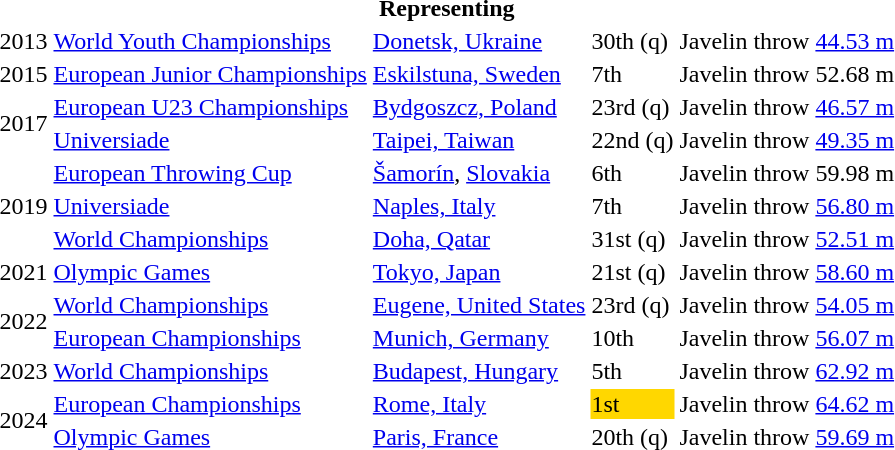<table>
<tr>
<th colspan="6">Representing </th>
</tr>
<tr>
<td>2013</td>
<td><a href='#'>World Youth Championships</a></td>
<td><a href='#'>Donetsk, Ukraine</a></td>
<td>30th (q)</td>
<td>Javelin throw</td>
<td><a href='#'>44.53 m</a></td>
</tr>
<tr>
<td>2015</td>
<td><a href='#'>European Junior Championships</a></td>
<td><a href='#'>Eskilstuna, Sweden</a></td>
<td>7th</td>
<td>Javelin throw</td>
<td>52.68 m</td>
</tr>
<tr>
<td rowspan=2>2017</td>
<td><a href='#'>European U23 Championships</a></td>
<td><a href='#'>Bydgoszcz, Poland</a></td>
<td>23rd (q)</td>
<td>Javelin throw</td>
<td><a href='#'>46.57 m</a></td>
</tr>
<tr>
<td><a href='#'>Universiade</a></td>
<td><a href='#'>Taipei, Taiwan</a></td>
<td>22nd (q)</td>
<td>Javelin throw</td>
<td><a href='#'>49.35 m</a></td>
</tr>
<tr>
<td rowspan=3>2019</td>
<td><a href='#'>European Throwing Cup</a></td>
<td><a href='#'>Šamorín</a>, <a href='#'>Slovakia</a></td>
<td>6th</td>
<td>Javelin throw</td>
<td>59.98 m</td>
</tr>
<tr>
<td><a href='#'>Universiade</a></td>
<td><a href='#'>Naples, Italy</a></td>
<td>7th</td>
<td>Javelin throw</td>
<td><a href='#'>56.80 m</a></td>
</tr>
<tr>
<td><a href='#'>World Championships</a></td>
<td><a href='#'>Doha, Qatar</a></td>
<td>31st (q)</td>
<td>Javelin throw</td>
<td><a href='#'>52.51 m</a></td>
</tr>
<tr>
<td>2021</td>
<td><a href='#'>Olympic Games</a></td>
<td><a href='#'>Tokyo, Japan</a></td>
<td>21st (q)</td>
<td>Javelin throw</td>
<td><a href='#'>58.60 m</a></td>
</tr>
<tr>
<td rowspan=2>2022</td>
<td><a href='#'>World Championships</a></td>
<td><a href='#'>Eugene, United States</a></td>
<td>23rd (q)</td>
<td>Javelin throw</td>
<td><a href='#'>54.05 m</a></td>
</tr>
<tr>
<td><a href='#'>European Championships</a></td>
<td><a href='#'>Munich, Germany</a></td>
<td>10th</td>
<td>Javelin throw</td>
<td><a href='#'>56.07 m</a></td>
</tr>
<tr>
<td>2023</td>
<td><a href='#'>World Championships</a></td>
<td><a href='#'>Budapest, Hungary</a></td>
<td>5th</td>
<td>Javelin throw</td>
<td><a href='#'>62.92 m</a></td>
</tr>
<tr>
<td rowspan=2>2024</td>
<td><a href='#'>European Championships</a></td>
<td><a href='#'>Rome, Italy</a></td>
<td bgcolor=gold>1st</td>
<td>Javelin throw</td>
<td><a href='#'>64.62 m</a></td>
</tr>
<tr>
<td><a href='#'>Olympic Games</a></td>
<td><a href='#'>Paris, France</a></td>
<td>20th (q)</td>
<td>Javelin throw</td>
<td><a href='#'>59.69 m</a></td>
</tr>
</table>
